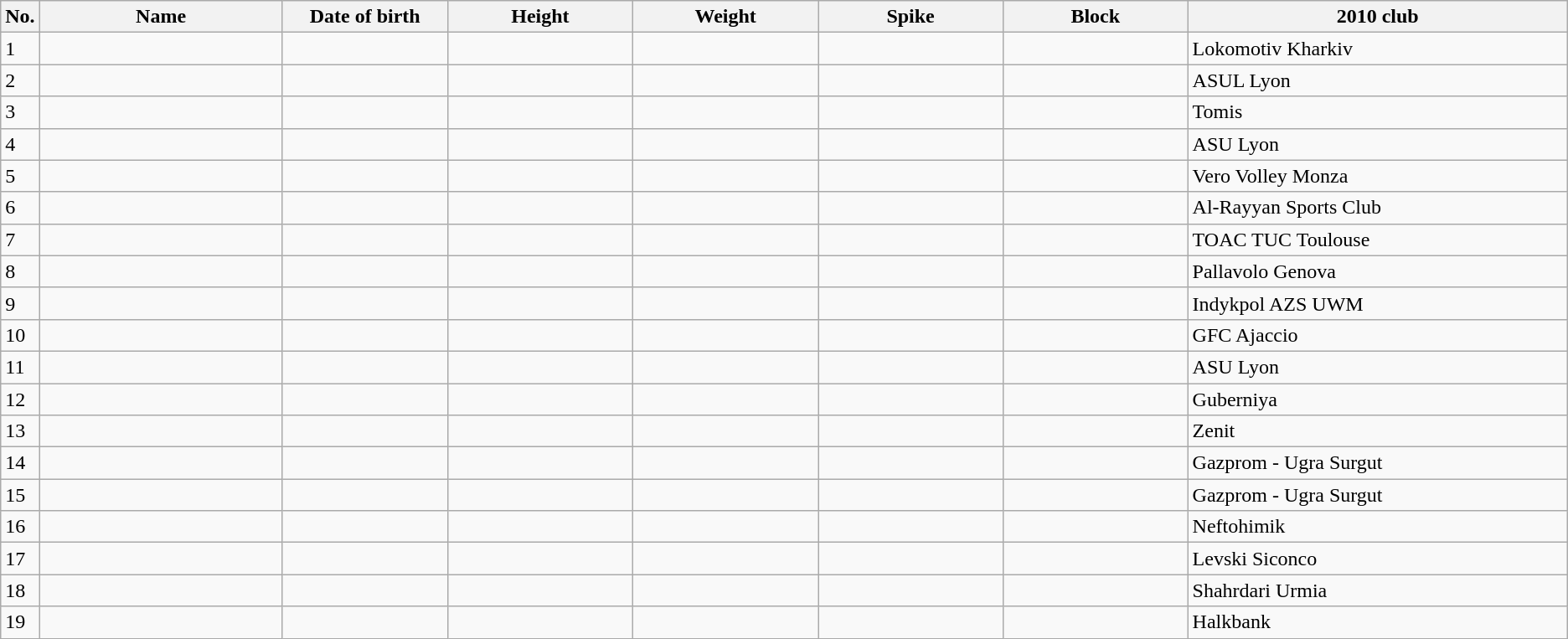<table class="wikitable sortable style=font-size:100%; text-align:center;">
<tr>
<th>No.</th>
<th style=width:12em>Name</th>
<th style=width:8em>Date of birth</th>
<th style=width:9em>Height</th>
<th style=width:9em>Weight</th>
<th style=width:9em>Spike</th>
<th style=width:9em>Block</th>
<th style=width:19em>2010 club</th>
</tr>
<tr>
<td>1</td>
<td align=left></td>
<td align=right></td>
<td></td>
<td></td>
<td></td>
<td></td>
<td align=left>Lokomotiv Kharkiv</td>
</tr>
<tr>
<td>2</td>
<td align=left></td>
<td align=right></td>
<td></td>
<td></td>
<td></td>
<td></td>
<td align=left>ASUL Lyon</td>
</tr>
<tr>
<td>3</td>
<td align=left></td>
<td align=right></td>
<td></td>
<td></td>
<td></td>
<td></td>
<td align=left>Tomis</td>
</tr>
<tr>
<td>4</td>
<td align=left></td>
<td align=right></td>
<td></td>
<td></td>
<td></td>
<td></td>
<td align=left>ASU Lyon</td>
</tr>
<tr>
<td>5</td>
<td align=left></td>
<td align=right></td>
<td></td>
<td></td>
<td></td>
<td></td>
<td align=left>Vero Volley Monza</td>
</tr>
<tr>
<td>6</td>
<td align=left></td>
<td align=right></td>
<td></td>
<td></td>
<td></td>
<td></td>
<td align=left>Al-Rayyan Sports Club</td>
</tr>
<tr>
<td>7</td>
<td align=left></td>
<td align=right></td>
<td></td>
<td></td>
<td></td>
<td></td>
<td align=left>TOAC TUC Toulouse</td>
</tr>
<tr>
<td>8</td>
<td align=left></td>
<td align=right></td>
<td></td>
<td></td>
<td></td>
<td></td>
<td align=left>Pallavolo Genova</td>
</tr>
<tr>
<td>9</td>
<td align=left></td>
<td align=right></td>
<td></td>
<td></td>
<td></td>
<td></td>
<td align=left>Indykpol AZS UWM</td>
</tr>
<tr>
<td>10</td>
<td align=left></td>
<td align=right></td>
<td></td>
<td></td>
<td></td>
<td></td>
<td align=left>GFC Ajaccio</td>
</tr>
<tr>
<td>11</td>
<td align=left></td>
<td align=right></td>
<td></td>
<td></td>
<td></td>
<td></td>
<td align=left>ASU Lyon</td>
</tr>
<tr>
<td>12</td>
<td align=left></td>
<td align=right></td>
<td></td>
<td></td>
<td></td>
<td></td>
<td align=left>Guberniya</td>
</tr>
<tr>
<td>13</td>
<td align=left></td>
<td align=right></td>
<td></td>
<td></td>
<td></td>
<td></td>
<td align=left>Zenit</td>
</tr>
<tr>
<td>14</td>
<td align=left></td>
<td align=right></td>
<td></td>
<td></td>
<td></td>
<td></td>
<td align=left>Gazprom - Ugra Surgut</td>
</tr>
<tr>
<td>15</td>
<td align=left></td>
<td align=right></td>
<td></td>
<td></td>
<td></td>
<td></td>
<td align=left>Gazprom - Ugra Surgut</td>
</tr>
<tr>
<td>16</td>
<td align=left></td>
<td align=right></td>
<td></td>
<td></td>
<td></td>
<td></td>
<td align=left>Neftohimik</td>
</tr>
<tr>
<td>17</td>
<td align=left></td>
<td align=right></td>
<td></td>
<td></td>
<td></td>
<td></td>
<td align=left>Levski Siconco</td>
</tr>
<tr>
<td>18</td>
<td align=left></td>
<td align=right></td>
<td></td>
<td></td>
<td></td>
<td></td>
<td align=left>Shahrdari Urmia</td>
</tr>
<tr>
<td>19</td>
<td align=left></td>
<td align=right></td>
<td></td>
<td></td>
<td></td>
<td></td>
<td align=left>Halkbank</td>
</tr>
</table>
